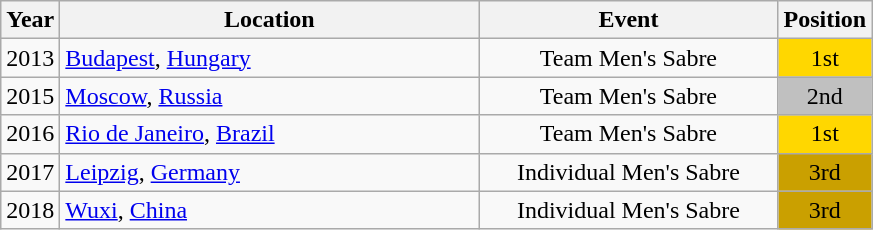<table class="wikitable" style="text-align:center;">
<tr>
<th>Year</th>
<th style="width:17em">Location</th>
<th style="width:12em">Event</th>
<th>Position</th>
</tr>
<tr>
<td>2013</td>
<td rowspan="1" align="left"> <a href='#'>Budapest</a>, <a href='#'>Hungary</a></td>
<td>Team Men's Sabre</td>
<td bgcolor="gold">1st</td>
</tr>
<tr>
<td>2015</td>
<td rowspan="1" align="left"> <a href='#'>Moscow</a>, <a href='#'>Russia</a></td>
<td>Team Men's Sabre</td>
<td bgcolor="silver">2nd</td>
</tr>
<tr>
<td>2016</td>
<td rowspan="1" align="left"> <a href='#'>Rio de Janeiro</a>, <a href='#'>Brazil</a></td>
<td>Team Men's Sabre</td>
<td bgcolor="gold">1st</td>
</tr>
<tr>
<td>2017</td>
<td rowspan="1" align="left"> <a href='#'>Leipzig</a>, <a href='#'>Germany</a></td>
<td>Individual Men's Sabre</td>
<td bgcolor="caramel">3rd</td>
</tr>
<tr>
<td>2018</td>
<td rowspan="1" align="left"> <a href='#'>Wuxi</a>, <a href='#'>China</a></td>
<td>Individual Men's Sabre</td>
<td bgcolor="caramel">3rd</td>
</tr>
</table>
